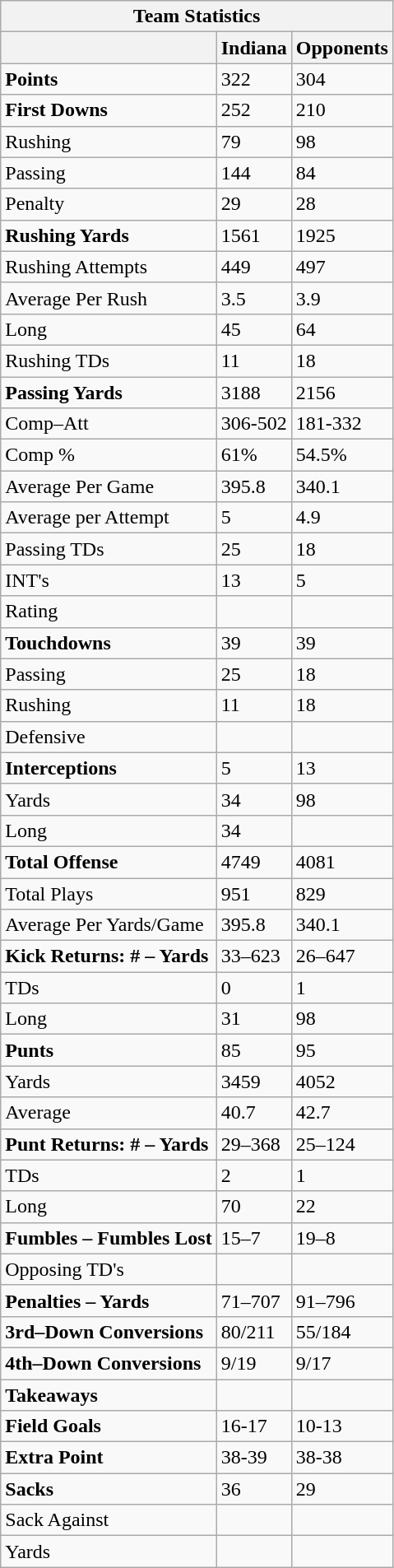<table class="wikitable collapsible collapsed">
<tr>
<th colspan="3">Team Statistics </th>
</tr>
<tr>
<th></th>
<th>Indiana</th>
<th>Opponents</th>
</tr>
<tr>
<td><strong>Points</strong></td>
<td>322</td>
<td>304</td>
</tr>
<tr>
<td><strong>First Downs</strong></td>
<td>252</td>
<td>210</td>
</tr>
<tr>
<td>Rushing</td>
<td>79</td>
<td>98</td>
</tr>
<tr>
<td>Passing</td>
<td>144</td>
<td>84</td>
</tr>
<tr>
<td>Penalty</td>
<td>29</td>
<td>28</td>
</tr>
<tr>
<td><strong>Rushing Yards</strong></td>
<td>1561</td>
<td>1925</td>
</tr>
<tr>
<td>Rushing Attempts</td>
<td>449</td>
<td>497</td>
</tr>
<tr>
<td>Average Per Rush</td>
<td>3.5</td>
<td>3.9</td>
</tr>
<tr>
<td>Long</td>
<td>45</td>
<td>64</td>
</tr>
<tr>
<td>Rushing TDs</td>
<td>11</td>
<td>18</td>
</tr>
<tr>
<td><strong>Passing Yards</strong></td>
<td>3188</td>
<td>2156</td>
</tr>
<tr>
<td>Comp–Att</td>
<td>306-502</td>
<td>181-332</td>
</tr>
<tr>
<td>Comp %</td>
<td>61%</td>
<td>54.5%</td>
</tr>
<tr>
<td>Average Per Game</td>
<td>395.8</td>
<td>340.1</td>
</tr>
<tr>
<td>Average per Attempt</td>
<td>5</td>
<td>4.9</td>
</tr>
<tr>
<td>Passing TDs</td>
<td>25</td>
<td>18</td>
</tr>
<tr>
<td>INT's</td>
<td>13</td>
<td>5</td>
</tr>
<tr>
<td>Rating</td>
<td></td>
<td></td>
</tr>
<tr>
<td><strong>Touchdowns</strong></td>
<td>39</td>
<td>39</td>
</tr>
<tr>
<td>Passing</td>
<td>25</td>
<td>18</td>
</tr>
<tr>
<td>Rushing</td>
<td>11</td>
<td>18</td>
</tr>
<tr>
<td>Defensive</td>
<td></td>
<td></td>
</tr>
<tr>
<td><strong>Interceptions</strong></td>
<td>5</td>
<td>13</td>
</tr>
<tr>
<td>Yards</td>
<td>34</td>
<td>98</td>
</tr>
<tr>
<td>Long</td>
<td>34</td>
<td></td>
</tr>
<tr>
<td><strong>Total Offense</strong></td>
<td>4749</td>
<td>4081</td>
</tr>
<tr>
<td>Total Plays</td>
<td>951</td>
<td>829</td>
</tr>
<tr>
<td>Average Per Yards/Game</td>
<td>395.8</td>
<td>340.1</td>
</tr>
<tr>
<td><strong>Kick Returns: # – Yards</strong></td>
<td>33–623</td>
<td>26–647</td>
</tr>
<tr>
<td>TDs</td>
<td>0</td>
<td>1</td>
</tr>
<tr>
<td>Long</td>
<td>31</td>
<td>98</td>
</tr>
<tr>
<td><strong>Punts</strong></td>
<td>85</td>
<td>95</td>
</tr>
<tr>
<td>Yards</td>
<td>3459</td>
<td>4052</td>
</tr>
<tr>
<td>Average</td>
<td>40.7</td>
<td>42.7</td>
</tr>
<tr>
<td><strong>Punt Returns: # – Yards</strong></td>
<td>29–368</td>
<td>25–124</td>
</tr>
<tr>
<td>TDs</td>
<td>2</td>
<td>1</td>
</tr>
<tr>
<td>Long</td>
<td>70</td>
<td>22</td>
</tr>
<tr>
<td><strong>Fumbles – Fumbles Lost</strong></td>
<td>15–7</td>
<td>19–8</td>
</tr>
<tr>
<td>Opposing TD's</td>
<td></td>
<td></td>
</tr>
<tr>
<td><strong>Penalties – Yards</strong></td>
<td>71–707</td>
<td>91–796</td>
</tr>
<tr>
<td><strong>3rd–Down Conversions</strong></td>
<td>80/211</td>
<td>55/184</td>
</tr>
<tr>
<td><strong>4th–Down Conversions</strong></td>
<td>9/19</td>
<td>9/17</td>
</tr>
<tr>
<td><strong>Takeaways</strong></td>
<td></td>
<td></td>
</tr>
<tr>
<td><strong>Field Goals</strong></td>
<td>16-17</td>
<td>10-13</td>
</tr>
<tr>
<td><strong>Extra Point</strong></td>
<td>38-39</td>
<td>38-38</td>
</tr>
<tr>
<td><strong>Sacks</strong></td>
<td>36</td>
<td>29</td>
</tr>
<tr>
<td>Sack Against</td>
<td></td>
<td></td>
</tr>
<tr>
<td>Yards</td>
<td></td>
<td></td>
</tr>
</table>
